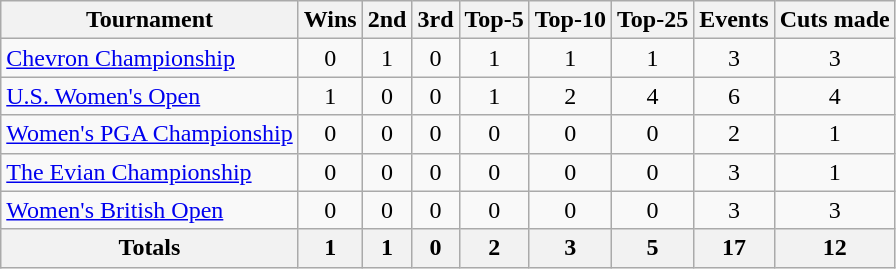<table class=wikitable style=text-align:center>
<tr>
<th>Tournament</th>
<th>Wins</th>
<th>2nd</th>
<th>3rd</th>
<th>Top-5</th>
<th>Top-10</th>
<th>Top-25</th>
<th>Events</th>
<th>Cuts made</th>
</tr>
<tr>
<td align=left><a href='#'>Chevron Championship</a></td>
<td>0</td>
<td>1</td>
<td>0</td>
<td>1</td>
<td>1</td>
<td>1</td>
<td>3</td>
<td>3</td>
</tr>
<tr>
<td align=left><a href='#'>U.S. Women's Open</a></td>
<td>1</td>
<td>0</td>
<td>0</td>
<td>1</td>
<td>2</td>
<td>4</td>
<td>6</td>
<td>4</td>
</tr>
<tr>
<td align=left><a href='#'>Women's PGA Championship</a></td>
<td>0</td>
<td>0</td>
<td>0</td>
<td>0</td>
<td>0</td>
<td>0</td>
<td>2</td>
<td>1</td>
</tr>
<tr>
<td align=left><a href='#'>The Evian Championship</a></td>
<td>0</td>
<td>0</td>
<td>0</td>
<td>0</td>
<td>0</td>
<td>0</td>
<td>3</td>
<td>1</td>
</tr>
<tr>
<td align=left><a href='#'>Women's British Open</a></td>
<td>0</td>
<td>0</td>
<td>0</td>
<td>0</td>
<td>0</td>
<td>0</td>
<td>3</td>
<td>3</td>
</tr>
<tr>
<th>Totals</th>
<th>1</th>
<th>1</th>
<th>0</th>
<th>2</th>
<th>3</th>
<th>5</th>
<th>17</th>
<th>12</th>
</tr>
</table>
